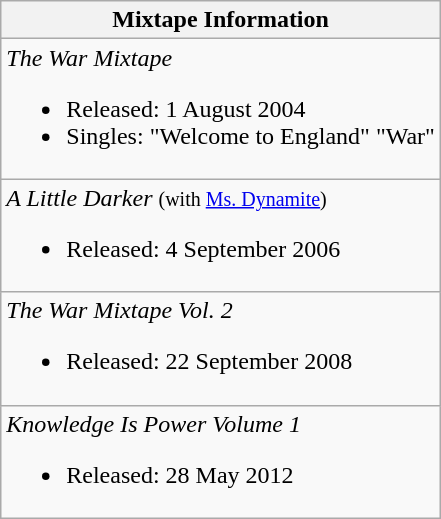<table class="wikitable">
<tr>
<th>Mixtape Information</th>
</tr>
<tr>
<td><em>The War Mixtape</em><br><ul><li>Released: 1 August 2004</li><li>Singles: "Welcome to England" "War"</li></ul></td>
</tr>
<tr>
<td><em>A Little Darker</em> <small> (with <a href='#'>Ms. Dynamite</a>) </small><br><ul><li>Released: 4 September 2006</li></ul></td>
</tr>
<tr>
<td><em>The War Mixtape Vol. 2</em><br><ul><li>Released: 22 September 2008</li></ul></td>
</tr>
<tr>
<td><em>Knowledge Is Power Volume 1</em><br><ul><li>Released: 28 May 2012</li></ul></td>
</tr>
</table>
